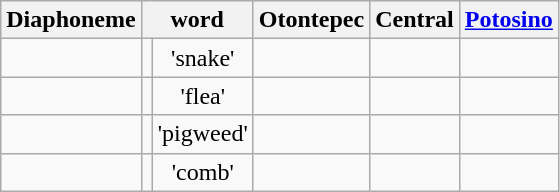<table class="wikitable">
<tr>
<th>Diaphoneme</th>
<th colspan=2>word</th>
<th>Otontepec</th>
<th>Central</th>
<th><a href='#'>Potosino</a></th>
</tr>
<tr align=center>
<td></td>
<td></td>
<td>'snake'</td>
<td></td>
<td></td>
<td></td>
</tr>
<tr align=center>
<td></td>
<td></td>
<td>'flea'</td>
<td></td>
<td></td>
<td></td>
</tr>
<tr align=center>
<td></td>
<td></td>
<td>'pigweed'</td>
<td></td>
<td></td>
<td></td>
</tr>
<tr align=center>
<td></td>
<td></td>
<td>'comb'</td>
<td></td>
<td></td>
<td></td>
</tr>
</table>
